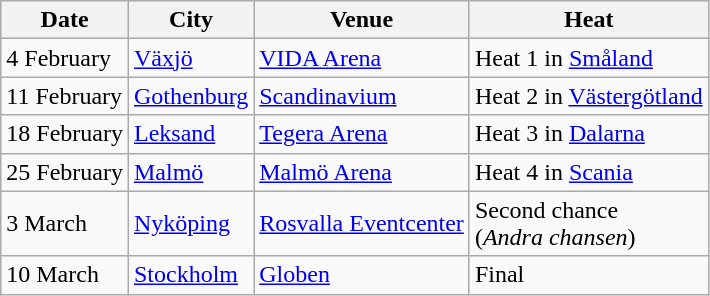<table class="wikitable">
<tr>
<th>Date</th>
<th>City</th>
<th>Venue</th>
<th>Heat</th>
</tr>
<tr>
<td>4 February</td>
<td><a href='#'>Växjö</a></td>
<td><a href='#'>VIDA Arena</a></td>
<td>Heat 1 in <a href='#'>Småland</a></td>
</tr>
<tr>
<td>11 February</td>
<td><a href='#'>Gothenburg</a></td>
<td><a href='#'>Scandinavium</a></td>
<td>Heat 2 in <a href='#'>Västergötland</a></td>
</tr>
<tr>
<td>18 February</td>
<td><a href='#'>Leksand</a></td>
<td><a href='#'>Tegera Arena</a></td>
<td>Heat 3 in <a href='#'>Dalarna</a></td>
</tr>
<tr>
<td>25 February</td>
<td><a href='#'>Malmö</a></td>
<td><a href='#'>Malmö Arena</a></td>
<td>Heat 4 in <a href='#'>Scania</a></td>
</tr>
<tr>
<td>3 March</td>
<td><a href='#'>Nyköping</a></td>
<td><a href='#'>Rosvalla Eventcenter</a></td>
<td>Second chance <br> (<em>Andra chansen</em>)</td>
</tr>
<tr>
<td>10 March</td>
<td><a href='#'>Stockholm</a></td>
<td><a href='#'>Globen</a></td>
<td>Final</td>
</tr>
</table>
